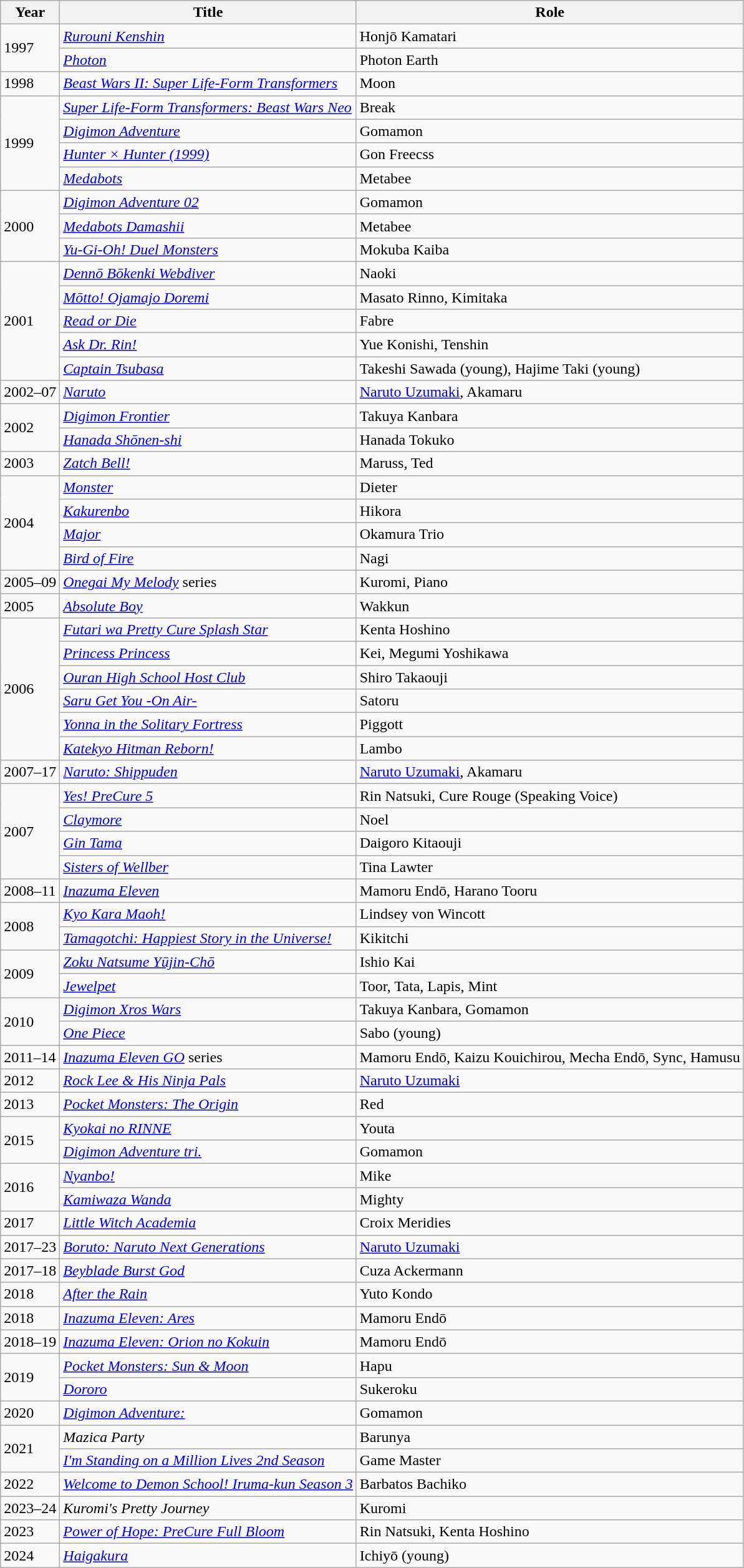<table class="wikitable">
<tr>
<th>Year</th>
<th>Title</th>
<th>Role</th>
</tr>
<tr>
<td rowspan="2">1997</td>
<td><em><a href='#'>Rurouni Kenshin</a></em></td>
<td>Honjō Kamatari</td>
</tr>
<tr>
<td><em><a href='#'>Photon</a></em></td>
<td>Photon Earth</td>
</tr>
<tr>
<td>1998</td>
<td><em><a href='#'>Beast Wars II: Super Life-Form Transformers</a></em></td>
<td>Moon</td>
</tr>
<tr>
<td rowspan="4">1999</td>
<td><em><a href='#'>Super Life-Form Transformers: Beast Wars Neo</a></em></td>
<td>Break</td>
</tr>
<tr>
<td><em><a href='#'>Digimon Adventure</a></em></td>
<td>Gomamon</td>
</tr>
<tr>
<td><a href='#'><em>Hunter × Hunter (1999)</em></a></td>
<td>Gon Freecss</td>
</tr>
<tr>
<td><em><a href='#'>Medabots</a></em></td>
<td>Metabee</td>
</tr>
<tr>
<td rowspan="3">2000</td>
<td><em><a href='#'>Digimon Adventure 02</a></em></td>
<td>Gomamon</td>
</tr>
<tr>
<td><em><a href='#'>Medabots Damashii</a></em></td>
<td>Metabee</td>
</tr>
<tr>
<td><em><a href='#'>Yu-Gi-Oh! Duel Monsters</a></em></td>
<td>Mokuba Kaiba</td>
</tr>
<tr>
<td rowspan="5">2001</td>
<td><em><a href='#'>Dennō Bōkenki Webdiver</a></em></td>
<td>Naoki</td>
</tr>
<tr>
<td><em><a href='#'>Mōtto! Ojamajo Doremi</a></em></td>
<td>Masato Rinno, Kimitaka</td>
</tr>
<tr>
<td><em><a href='#'>Read or Die</a></em></td>
<td>Fabre</td>
</tr>
<tr>
<td><em><a href='#'>Ask Dr. Rin!</a></em></td>
<td>Yue Konishi, Tenshin</td>
</tr>
<tr>
<td><em><a href='#'>Captain Tsubasa</a></em></td>
<td>Takeshi Sawada (young), Hajime Taki (young)</td>
</tr>
<tr>
<td>2002–07</td>
<td><em><a href='#'>Naruto</a></em></td>
<td><a href='#'>Naruto Uzumaki</a>, Akamaru</td>
</tr>
<tr>
<td rowspan="2">2002</td>
<td><em><a href='#'>Digimon Frontier</a></em></td>
<td>Takuya Kanbara</td>
</tr>
<tr>
<td><em><a href='#'>Hanada Shōnen-shi</a></em></td>
<td>Hanada Tokuko</td>
</tr>
<tr>
<td>2003</td>
<td><em><a href='#'>Zatch Bell!</a></em></td>
<td>Maruss, Ted</td>
</tr>
<tr>
<td rowspan="4">2004</td>
<td><em><a href='#'>Monster</a></em></td>
<td>Dieter</td>
</tr>
<tr>
<td><em><a href='#'>Kakurenbo</a></em></td>
<td>Hikora</td>
</tr>
<tr>
<td><em><a href='#'>Major</a></em></td>
<td>Okamura Trio</td>
</tr>
<tr>
<td><em><a href='#'>Bird of Fire</a></em></td>
<td>Nagi</td>
</tr>
<tr>
<td>2005–09</td>
<td><em><a href='#'>Onegai My Melody</a></em> series</td>
<td>Kuromi, Piano</td>
</tr>
<tr>
<td>2005</td>
<td><em><a href='#'>Absolute Boy</a></em></td>
<td>Wakkun</td>
</tr>
<tr>
<td rowspan="6">2006</td>
<td><em><a href='#'>Futari wa Pretty Cure Splash Star</a></em></td>
<td>Kenta Hoshino</td>
</tr>
<tr>
<td><em><a href='#'>Princess Princess</a></em></td>
<td>Kei, Megumi Yoshikawa</td>
</tr>
<tr>
<td><em><a href='#'>Ouran High School Host Club</a></em></td>
<td>Shiro Takaouji</td>
</tr>
<tr>
<td><em><a href='#'>Saru Get You -On Air-</a></em></td>
<td>Satoru</td>
</tr>
<tr>
<td><em><a href='#'>Yonna in the Solitary Fortress</a></em></td>
<td>Piggott</td>
</tr>
<tr>
<td><em><a href='#'>Katekyo Hitman Reborn!</a></em></td>
<td>Lambo</td>
</tr>
<tr>
<td>2007–17</td>
<td><em><a href='#'>Naruto: Shippuden</a></em></td>
<td><a href='#'>Naruto Uzumaki</a>, Akamaru</td>
</tr>
<tr>
<td rowspan="4">2007</td>
<td><em><a href='#'>Yes! PreCure 5</a></em></td>
<td>Rin Natsuki, Cure Rouge (Speaking Voice)</td>
</tr>
<tr>
<td><em><a href='#'>Claymore</a></em></td>
<td>Noel</td>
</tr>
<tr>
<td><em><a href='#'>Gin Tama</a></em></td>
<td>Daigoro Kitaouji</td>
</tr>
<tr>
<td><em><a href='#'>Sisters of Wellber</a></em></td>
<td>Tina Lawter</td>
</tr>
<tr>
<td>2008–11</td>
<td><em><a href='#'>Inazuma Eleven</a></em></td>
<td>Mamoru Endō, Harano Tooru</td>
</tr>
<tr>
<td rowspan="2">2008</td>
<td><em><a href='#'>Kyo Kara Maoh!</a></em></td>
<td>Lindsey von Wincott</td>
</tr>
<tr>
<td><em><a href='#'>Tamagotchi: Happiest Story in the Universe!</a></em></td>
<td>Kikitchi</td>
</tr>
<tr>
<td rowspan="2">2009</td>
<td><em><a href='#'>Zoku Natsume Yūjin-Chō</a></em></td>
<td>Ishio Kai</td>
</tr>
<tr>
<td><em><a href='#'>Jewelpet</a></em></td>
<td>Toor, Tata, Lapis, Mint</td>
</tr>
<tr>
<td rowspan="2">2010</td>
<td><em><a href='#'>Digimon Xros Wars</a></em></td>
<td>Takuya Kanbara, Gomamon</td>
</tr>
<tr>
<td><em><a href='#'>One Piece</a></em></td>
<td>Sabo (young)</td>
</tr>
<tr>
<td>2011–14</td>
<td><a href='#'><em>Inazuma Eleven GO</em></a> series</td>
<td>Mamoru Endō, Kaizu Kouichirou, Mecha Endō, Sync, Hamusu</td>
</tr>
<tr>
<td>2012</td>
<td><em><a href='#'>Rock Lee & His Ninja Pals</a></em></td>
<td><a href='#'>Naruto Uzumaki</a></td>
</tr>
<tr>
<td>2013</td>
<td><em><a href='#'>Pocket Monsters: The Origin</a></em></td>
<td>Red</td>
</tr>
<tr>
<td rowspan="2">2015</td>
<td><em><a href='#'>Kyokai no RINNE</a></em></td>
<td>Youta</td>
</tr>
<tr>
<td><em><a href='#'>Digimon Adventure tri.</a></em></td>
<td>Gomamon</td>
</tr>
<tr>
<td rowspan="2">2016</td>
<td><em><a href='#'>Nyanbo!</a></em></td>
<td>Mike</td>
</tr>
<tr>
<td><em><a href='#'>Kamiwaza Wanda</a></em></td>
<td>Mighty</td>
</tr>
<tr>
<td>2017</td>
<td><em><a href='#'>Little Witch Academia</a></em></td>
<td>Croix Meridies</td>
</tr>
<tr>
<td>2017–23</td>
<td><em><a href='#'>Boruto: Naruto Next Generations</a></em></td>
<td><a href='#'>Naruto Uzumaki</a></td>
</tr>
<tr>
<td>2017–18</td>
<td><a href='#'><em>Beyblade Burst God</em></a></td>
<td>Cuza Ackermann</td>
</tr>
<tr>
<td>2018</td>
<td><em><a href='#'>After the Rain</a></em></td>
<td>Yuto Kondo</td>
</tr>
<tr>
<td>2018</td>
<td><em><a href='#'>Inazuma Eleven: Ares</a></em></td>
<td>Mamoru Endō</td>
</tr>
<tr>
<td>2018–19</td>
<td><em><a href='#'>Inazuma Eleven: Orion no Kokuin</a></em></td>
<td>Mamoru Endō</td>
</tr>
<tr>
<td rowspan="2">2019</td>
<td><em><a href='#'>Pocket Monsters: Sun & Moon</a></em></td>
<td>Hapu</td>
</tr>
<tr>
<td><em><a href='#'>Dororo</a></em></td>
<td>Sukeroku</td>
</tr>
<tr>
<td>2020</td>
<td><a href='#'><em>Digimon Adventure:</em></a></td>
<td>Gomamon</td>
</tr>
<tr>
<td rowspan="2">2021</td>
<td><em>Mazica Party</em></td>
<td>Barunya</td>
</tr>
<tr>
<td><em><a href='#'>I'm Standing on a Million Lives 2nd Season</a></em></td>
<td>Game Master</td>
</tr>
<tr>
<td rowspan="1">2022</td>
<td><em><a href='#'>Welcome to Demon School! Iruma-kun Season 3</a></em></td>
<td>Barbatos Bachiko</td>
</tr>
<tr>
<td>2023–24</td>
<td><em>Kuromi's Pretty Journey</em></td>
<td>Kuromi</td>
</tr>
<tr>
<td>2023</td>
<td><em><a href='#'>Power of Hope: PreCure Full Bloom</a></em></td>
<td>Rin Natsuki, Kenta Hoshino</td>
</tr>
<tr>
<td>2024</td>
<td><em><a href='#'>Haigakura</a></em></td>
<td>Ichiyō (young)</td>
</tr>
</table>
